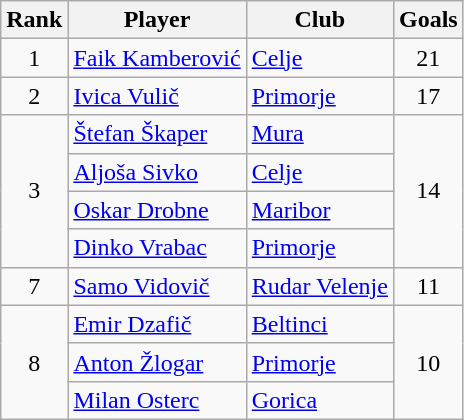<table class="wikitable" style="text-align:left">
<tr>
<th>Rank</th>
<th>Player</th>
<th>Club</th>
<th>Goals</th>
</tr>
<tr>
<td align="center">1</td>
<td> <a href='#'>Faik Kamberović</a></td>
<td><a href='#'>Celje</a></td>
<td rowspan=1 align=center>21</td>
</tr>
<tr>
<td align="center">2</td>
<td> <a href='#'>Ivica Vulič</a></td>
<td><a href='#'>Primorje</a></td>
<td rowspan=1 align=center>17</td>
</tr>
<tr>
<td rowspan=4 align="center">3</td>
<td> <a href='#'>Štefan Škaper</a></td>
<td><a href='#'>Mura</a></td>
<td rowspan=4 align=center>14</td>
</tr>
<tr>
<td> <a href='#'>Aljoša Sivko</a></td>
<td><a href='#'>Celje</a></td>
</tr>
<tr>
<td> <a href='#'>Oskar Drobne</a></td>
<td><a href='#'>Maribor</a></td>
</tr>
<tr>
<td> <a href='#'>Dinko Vrabac</a></td>
<td><a href='#'>Primorje</a></td>
</tr>
<tr>
<td align="center">7</td>
<td> <a href='#'>Samo Vidovič</a></td>
<td><a href='#'>Rudar Velenje</a></td>
<td rowspan=1 align=center>11</td>
</tr>
<tr>
<td rowspan=3 align="center">8</td>
<td> <a href='#'>Emir Dzafič</a></td>
<td><a href='#'>Beltinci</a></td>
<td rowspan=3 align=center>10</td>
</tr>
<tr>
<td> <a href='#'>Anton Žlogar</a></td>
<td><a href='#'>Primorje</a></td>
</tr>
<tr>
<td> <a href='#'>Milan Osterc</a></td>
<td><a href='#'>Gorica</a></td>
</tr>
</table>
